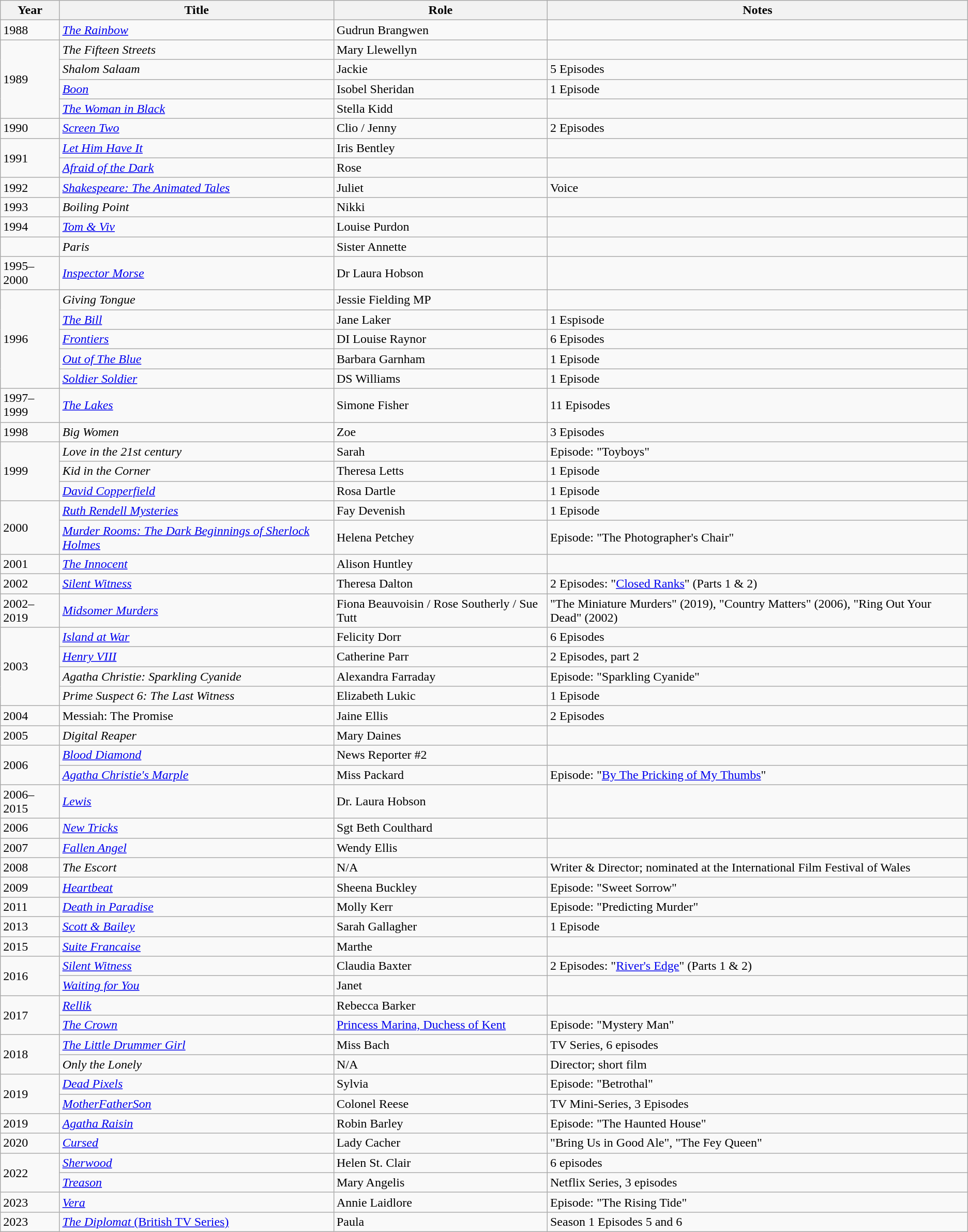<table class="wikitable">
<tr>
<th>Year</th>
<th>Title</th>
<th>Role</th>
<th>Notes</th>
</tr>
<tr>
<td>1988</td>
<td><em><a href='#'>The Rainbow</a></em></td>
<td>Gudrun Brangwen</td>
<td></td>
</tr>
<tr>
<td rowspan="4">1989</td>
<td><em>The Fifteen Streets</em></td>
<td>Mary Llewellyn</td>
<td></td>
</tr>
<tr>
<td><em>Shalom Salaam</em></td>
<td>Jackie</td>
<td>5 Episodes</td>
</tr>
<tr>
<td><em><a href='#'>Boon</a></em></td>
<td>Isobel Sheridan</td>
<td>1 Episode</td>
</tr>
<tr>
<td><em><a href='#'>The Woman in Black</a></em></td>
<td>Stella Kidd</td>
<td></td>
</tr>
<tr>
<td>1990</td>
<td><em><a href='#'>Screen Two</a></em></td>
<td>Clio / Jenny</td>
<td>2 Episodes</td>
</tr>
<tr>
<td rowspan="2">1991</td>
<td><em><a href='#'>Let Him Have It</a></em></td>
<td>Iris Bentley</td>
<td></td>
</tr>
<tr>
<td><em><a href='#'>Afraid of the Dark</a></em></td>
<td>Rose</td>
<td></td>
</tr>
<tr>
<td>1992</td>
<td><em><a href='#'>Shakespeare: The Animated Tales</a></em></td>
<td>Juliet</td>
<td>Voice</td>
</tr>
<tr>
<td>1993</td>
<td><em>Boiling Point</em></td>
<td>Nikki</td>
<td></td>
</tr>
<tr>
<td>1994</td>
<td><em><a href='#'>Tom & Viv</a></em></td>
<td>Louise Purdon</td>
<td></td>
</tr>
<tr>
<td></td>
<td><em>Paris</em></td>
<td>Sister Annette</td>
<td></td>
</tr>
<tr>
<td>1995–2000</td>
<td><em><a href='#'>Inspector Morse</a></em></td>
<td>Dr Laura Hobson</td>
<td></td>
</tr>
<tr>
<td rowspan="5">1996</td>
<td><em>Giving Tongue</em></td>
<td>Jessie Fielding MP</td>
<td></td>
</tr>
<tr>
<td><em><a href='#'>The Bill</a></em></td>
<td>Jane Laker</td>
<td>1 Espisode</td>
</tr>
<tr>
<td><a href='#'><em>Frontiers</em></a></td>
<td>DI Louise Raynor</td>
<td>6 Episodes</td>
</tr>
<tr>
<td><a href='#'><em>Out of The Blue</em></a></td>
<td>Barbara Garnham</td>
<td>1 Episode</td>
</tr>
<tr>
<td><em><a href='#'>Soldier Soldier</a></em></td>
<td>DS Williams</td>
<td>1 Episode</td>
</tr>
<tr>
<td>1997–1999</td>
<td><em><a href='#'>The Lakes</a></em></td>
<td>Simone Fisher</td>
<td>11 Episodes</td>
</tr>
<tr>
<td>1998</td>
<td><em>Big Women</em></td>
<td>Zoe</td>
<td>3 Episodes</td>
</tr>
<tr>
<td rowspan="3">1999</td>
<td><em>Love in the 21st century</em></td>
<td>Sarah</td>
<td>Episode: "Toyboys"</td>
</tr>
<tr>
<td><em>Kid in the Corner</em></td>
<td>Theresa Letts</td>
<td>1 Episode</td>
</tr>
<tr>
<td><a href='#'><em>David Copperfield</em></a></td>
<td>Rosa Dartle</td>
<td>1 Episode</td>
</tr>
<tr>
<td rowspan="2">2000</td>
<td><a href='#'><em>Ruth Rendell Mysteries</em></a></td>
<td>Fay Devenish</td>
<td>1 Episode</td>
</tr>
<tr>
<td><em><a href='#'>Murder Rooms: The Dark Beginnings of Sherlock Holmes</a></em></td>
<td>Helena Petchey</td>
<td>Episode: "The Photographer's Chair"</td>
</tr>
<tr>
<td>2001</td>
<td><em><a href='#'>The Innocent</a></em></td>
<td>Alison Huntley</td>
<td></td>
</tr>
<tr>
<td>2002</td>
<td><em><a href='#'>Silent Witness</a></em></td>
<td>Theresa Dalton</td>
<td>2 Episodes: "<a href='#'>Closed Ranks</a>" (Parts 1 & 2)</td>
</tr>
<tr>
<td>2002–2019</td>
<td><em><a href='#'>Midsomer Murders</a></em></td>
<td>Fiona Beauvoisin / Rose Southerly / Sue Tutt</td>
<td>"The Miniature Murders" (2019), "Country Matters" (2006), "Ring Out Your Dead" (2002)</td>
</tr>
<tr>
<td rowspan="4">2003</td>
<td><em><a href='#'>Island at War</a></em></td>
<td>Felicity Dorr</td>
<td>6 Episodes</td>
</tr>
<tr>
<td><em><a href='#'>Henry VIII</a></em></td>
<td>Catherine Parr</td>
<td>2 Episodes, part 2</td>
</tr>
<tr>
<td><em>Agatha Christie: Sparkling Cyanide</em></td>
<td>Alexandra Farraday</td>
<td>Episode: "Sparkling Cyanide"</td>
</tr>
<tr>
<td><em>Prime Suspect 6: The Last Witness</em></td>
<td>Elizabeth Lukic</td>
<td>1 Episode</td>
</tr>
<tr>
<td>2004</td>
<td>Messiah: The Promise</td>
<td>Jaine Ellis</td>
<td>2 Episodes</td>
</tr>
<tr>
<td>2005</td>
<td><em>Digital Reaper</em></td>
<td>Mary Daines</td>
<td></td>
</tr>
<tr>
<td rowspan="2">2006</td>
<td><em><a href='#'>Blood Diamond</a></em></td>
<td>News Reporter #2</td>
<td></td>
</tr>
<tr>
<td><em><a href='#'>Agatha Christie's Marple</a></em></td>
<td>Miss Packard</td>
<td>Episode: "<a href='#'>By The Pricking of My Thumbs</a>"</td>
</tr>
<tr>
<td>2006–2015</td>
<td><em><a href='#'>Lewis</a></em></td>
<td>Dr. Laura Hobson</td>
</tr>
<tr>
<td>2006</td>
<td><em><a href='#'>New Tricks</a></em></td>
<td>Sgt Beth Coulthard</td>
<td></td>
</tr>
<tr>
<td>2007</td>
<td><em><a href='#'>Fallen Angel</a></em></td>
<td>Wendy Ellis</td>
<td></td>
</tr>
<tr>
<td>2008</td>
<td><em>The Escort</em></td>
<td>N/A</td>
<td>Writer & Director; nominated at the International Film Festival of Wales </td>
</tr>
<tr>
<td>2009</td>
<td><em><a href='#'>Heartbeat</a></em></td>
<td>Sheena Buckley</td>
<td>Episode: "Sweet Sorrow"</td>
</tr>
<tr>
<td>2011</td>
<td><em><a href='#'>Death in Paradise</a></em></td>
<td>Molly Kerr</td>
<td>Episode: "Predicting Murder"</td>
</tr>
<tr>
<td>2013</td>
<td><em><a href='#'>Scott & Bailey</a></em></td>
<td>Sarah Gallagher</td>
<td>1 Episode</td>
</tr>
<tr>
<td>2015</td>
<td><em><a href='#'>Suite Francaise</a></em></td>
<td>Marthe</td>
<td></td>
</tr>
<tr>
<td rowspan="2">2016</td>
<td><em><a href='#'>Silent Witness</a></em></td>
<td>Claudia Baxter</td>
<td>2 Episodes: "<a href='#'>River's Edge</a>" (Parts 1 & 2)</td>
</tr>
<tr>
<td><em><a href='#'>Waiting for You</a></em></td>
<td>Janet</td>
<td></td>
</tr>
<tr>
<td rowspan="2">2017</td>
<td><em><a href='#'>Rellik</a></em></td>
<td>Rebecca Barker</td>
<td></td>
</tr>
<tr>
<td><em><a href='#'>The Crown</a></em></td>
<td><a href='#'>Princess Marina, Duchess of Kent</a></td>
<td>Episode: "Mystery Man"</td>
</tr>
<tr>
<td rowspan="2">2018</td>
<td><em><a href='#'>The Little Drummer Girl</a></em></td>
<td>Miss Bach</td>
<td>TV Series, 6 episodes </td>
</tr>
<tr>
<td><em>Only the Lonely</em></td>
<td>N/A</td>
<td>Director; short film</td>
</tr>
<tr>
<td rowspan="2">2019</td>
<td><em><a href='#'>Dead Pixels</a></em></td>
<td>Sylvia</td>
<td>Episode: "Betrothal"</td>
</tr>
<tr>
<td><em><a href='#'>MotherFatherSon</a></em></td>
<td>Colonel Reese</td>
<td>TV Mini-Series, 3 Episodes</td>
</tr>
<tr>
<td>2019</td>
<td><em><a href='#'>Agatha Raisin</a></em></td>
<td>Robin Barley</td>
<td>Episode: "The Haunted House"</td>
</tr>
<tr>
<td>2020</td>
<td><a href='#'><em>Cursed</em></a></td>
<td>Lady Cacher</td>
<td>"Bring Us in Good Ale", "The Fey Queen"</td>
</tr>
<tr>
<td rowspan="2">2022</td>
<td><a href='#'><em>Sherwood</em></a></td>
<td>Helen St. Clair</td>
<td>6 episodes</td>
</tr>
<tr>
<td><em><a href='#'>Treason</a> </em></td>
<td>Mary Angelis</td>
<td>Netflix Series, 3 episodes</td>
</tr>
<tr>
<td>2023</td>
<td><em><a href='#'>Vera</a></em></td>
<td>Annie Laidlore</td>
<td>Episode: "The Rising Tide"</td>
</tr>
<tr>
<td>2023</td>
<td><a href='#'><em>The Diplomat</em> (British TV Series)</a></td>
<td>Paula</td>
<td>Season 1 Episodes 5 and 6</td>
</tr>
</table>
